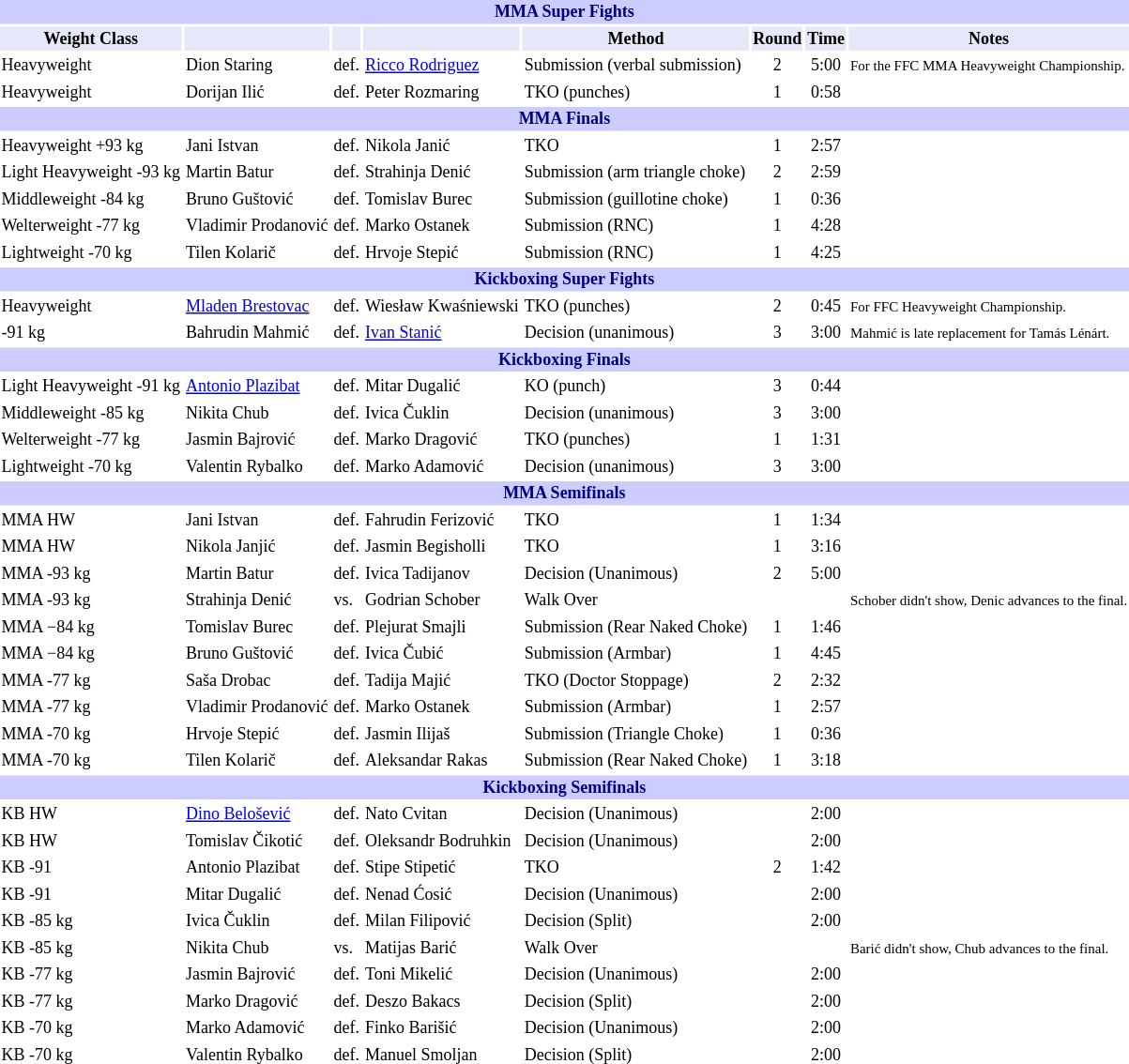<table class="toccolours" style="font-size: 75%;">
<tr>
<th colspan="8" style="background-color: #ccf; color: #000080; text-align: center;"><strong>MMA Super Fights</strong></th>
</tr>
<tr>
<th colspan="1" style="background-color: #E6E8FA; color: #000000; text-align: center;">Weight Class</th>
<th colspan="1" style="background-color: #E6E8FA; color: #000000; text-align: center;"></th>
<th colspan="1" style="background-color: #E6E8FA; color: #000000; text-align: center;"></th>
<th colspan="1" style="background-color: #E6E8FA; color: #000000; text-align: center;"></th>
<th colspan="1" style="background-color: #E6E8FA; color: #000000; text-align: center;">Method</th>
<th colspan="1" style="background-color: #E6E8FA; color: #000000; text-align: center;">Round</th>
<th colspan="1" style="background-color: #E6E8FA; color: #000000; text-align: center;">Time</th>
<th colspan="1" style="background-color: #E6E8FA; color: #000000; text-align: center;">Notes</th>
</tr>
<tr>
<td>Heavyweight</td>
<td>Dion Staring</td>
<td>def.</td>
<td><a href='#'>Ricco Rodriguez</a></td>
<td>Submission (verbal submission)</td>
<td align="center">2</td>
<td align="center">5:00</td>
<td><small>For the FFC MMA Heavyweight Championship.</small></td>
</tr>
<tr>
<td>Heavyweight</td>
<td>Dorijan Ilić</td>
<td>def.</td>
<td>Peter Rozmaring</td>
<td>TKO (punches)</td>
<td align="center">1</td>
<td align="center">0:58</td>
<td></td>
</tr>
<tr>
<th colspan="8" style="background-color: #ccf; color: #000080; text-align: center;"><strong>MMA Finals</strong></th>
</tr>
<tr>
<td>Heavyweight +93 kg</td>
<td>Jani Istvan</td>
<td>def.</td>
<td>Nikola Janić</td>
<td>TKO</td>
<td align="center">1</td>
<td align="center">2:57</td>
<td><small></small></td>
</tr>
<tr>
<td>Light Heavyweight -93 kg</td>
<td>Martin Batur</td>
<td>def.</td>
<td>Strahinja Denić</td>
<td>Submission (arm triangle choke)</td>
<td align="center">2</td>
<td align="center">2:59</td>
<td><small></small></td>
</tr>
<tr>
<td>Middleweight -84 kg</td>
<td>Bruno Guštović</td>
<td>def.</td>
<td>Tomislav Burec</td>
<td>Submission (guillotine choke)</td>
<td align="center">1</td>
<td align="center">0:36</td>
<td><small></small></td>
</tr>
<tr>
<td>Welterweight -77 kg</td>
<td>Vladimir Prodanović</td>
<td>def.</td>
<td>Marko Ostanek</td>
<td>Submission (RNC)</td>
<td align="center">1</td>
<td align="center">4:28</td>
<td><small></small></td>
</tr>
<tr>
<td>Lightweight -70 kg</td>
<td>Tilen Kolarič</td>
<td>def.</td>
<td>Hrvoje Stepić</td>
<td>Submission (RNC)</td>
<td align="center">1</td>
<td align="center">4:25</td>
<td><small></small></td>
</tr>
<tr>
<th colspan="8" style="background-color: #ccf; color: #000080; text-align: center;"><strong>Kickboxing Super Fights</strong></th>
</tr>
<tr>
<td>Heavyweight</td>
<td><a href='#'>Mladen Brestovac</a></td>
<td>def.</td>
<td>Wiesław Kwaśniewski</td>
<td>TKO (punches)</td>
<td align="center">2</td>
<td align="center">0:45</td>
<td><small>For FFC Heavyweight Championship.</small></td>
</tr>
<tr>
<td>-91 kg</td>
<td>Bahrudin Mahmić</td>
<td>def.</td>
<td><a href='#'>Ivan Stanić</a></td>
<td>Decision (unanimous)</td>
<td align="center">3</td>
<td align="center">3:00</td>
<td><small>Mahmić is late replacement for Tamás Lénárt.</small></td>
</tr>
<tr>
<th colspan="8" style="background-color: #ccf; color: #000080; text-align: center;"><strong>Kickboxing Finals</strong></th>
</tr>
<tr>
<td>Light Heavyweight -91 kg</td>
<td><a href='#'>Antonio Plazibat</a></td>
<td>def.</td>
<td>Mitar Dugalić</td>
<td>KO (punch)</td>
<td align="center">3</td>
<td align="center">0:44</td>
<td><small></small></td>
</tr>
<tr>
<td>Middleweight -85 kg</td>
<td>Nikita Chub</td>
<td>def.</td>
<td>Ivica Čuklin</td>
<td>Decision (unanimous)</td>
<td align="center">3</td>
<td align="center">3:00</td>
<td><small></small></td>
</tr>
<tr>
<td>Welterweight -77 kg</td>
<td>Jasmin Bajrović</td>
<td>def.</td>
<td>Marko Dragović</td>
<td>TKO (punches)</td>
<td align="center">1</td>
<td align="center">1:31</td>
<td><small></small></td>
</tr>
<tr>
<td>Lightweight -70 kg</td>
<td>Valentin Rybalko</td>
<td>def.</td>
<td>Marko Adamović</td>
<td>Decision (unanimous)</td>
<td align="center">3</td>
<td align="center">3:00</td>
<td><small></small></td>
</tr>
<tr>
<th colspan="8" style="background-color: #ccf; color: #000080; text-align: center;"><strong>MMA Semifinals</strong></th>
</tr>
<tr>
<td>MMA HW</td>
<td>Jani Istvan</td>
<td>def.</td>
<td>Fahrudin Ferizović</td>
<td>TKO</td>
<td align="center">1</td>
<td align="center">1:34</td>
<td><small></small></td>
</tr>
<tr>
<td>MMA HW</td>
<td>Nikola Janjić</td>
<td>def.</td>
<td>Jasmin Begisholli</td>
<td>TKO</td>
<td align="center">1</td>
<td align="center">3:16</td>
<td><small></small></td>
</tr>
<tr>
<td>MMA -93 kg</td>
<td>Martin Batur</td>
<td>def.</td>
<td>Ivica Tadijanov</td>
<td>Decision (Unanimous)</td>
<td align="center">2</td>
<td align="center">5:00</td>
<td><small></small></td>
</tr>
<tr>
<td>MMA -93 kg</td>
<td>Strahinja Denić</td>
<td>vs.</td>
<td>Godrian Schober</td>
<td>Walk Over</td>
<td align="center"></td>
<td align="center"></td>
<td><small>Schober didn't show, Denic advances to the final.</small></td>
</tr>
<tr>
<td>MMA −84 kg</td>
<td>Tomislav Burec</td>
<td>def.</td>
<td>Plejurat Smajli</td>
<td>Submission (Rear Naked Choke)</td>
<td align="center">1</td>
<td align="center">1:46</td>
<td><small></small></td>
</tr>
<tr>
<td>MMA −84 kg</td>
<td>Bruno Guštović</td>
<td>def.</td>
<td>Ivica Čubić</td>
<td>Submission (Armbar)</td>
<td align="center">1</td>
<td align="center">4:45</td>
<td><small></small></td>
</tr>
<tr>
<td>MMA -77 kg</td>
<td>Saša Drobac</td>
<td>def.</td>
<td>Tadija Majić</td>
<td>TKO (Doctor Stoppage)</td>
<td align="center">2</td>
<td align="center">2:32</td>
<td><small></small></td>
</tr>
<tr>
<td>MMA -77 kg</td>
<td>Vladimir Prodanović</td>
<td>def.</td>
<td>Marko Ostanek</td>
<td>Submission (Armbar)</td>
<td align="center">1</td>
<td align="center">2:57</td>
<td><small></small></td>
</tr>
<tr>
<td>MMA -70 kg</td>
<td>Hrvoje Stepić</td>
<td>def.</td>
<td>Jasmin Ilijaš</td>
<td>Submission (Triangle Choke)</td>
<td align="center">1</td>
<td align="center">0:36</td>
<td><small></small></td>
</tr>
<tr>
<td>MMA -70 kg</td>
<td>Tilen Kolarič</td>
<td>def.</td>
<td>Aleksandar Rakas</td>
<td>Submission (Rear Naked Choke)</td>
<td align="center">1</td>
<td align="center">3:18</td>
<td><small></small></td>
</tr>
<tr>
<th colspan="8" style="background-color: #ccf; color: #000080; text-align: center;"><strong>Kickboxing Semifinals</strong></th>
</tr>
<tr>
<td>KB HW</td>
<td><a href='#'>Dino Belošević</a></td>
<td>def.</td>
<td>Nato Cvitan</td>
<td>Decision (Unanimous)</td>
<td align="center"></td>
<td align="center">2:00</td>
<td><small></small></td>
</tr>
<tr>
<td>KB HW</td>
<td>Tomislav Čikotić</td>
<td>def.</td>
<td>Oleksandr Bodruhkin</td>
<td>Decision (Unanimous)</td>
<td align="center"></td>
<td align="center">2:00</td>
<td><small></small></td>
</tr>
<tr>
<td>KB -91</td>
<td>Antonio Plazibat</td>
<td>def.</td>
<td>Stipe Stipetić</td>
<td>TKO</td>
<td align="center">2</td>
<td align="center">1:42</td>
<td><small></small></td>
</tr>
<tr>
<td>KB -91</td>
<td>Mitar Dugalić</td>
<td>def.</td>
<td>Nenad Ćosić</td>
<td>Decision (Unanimous)</td>
<td align="center"></td>
<td align="center">2:00</td>
<td><small></small></td>
</tr>
<tr>
<td>KB -85 kg</td>
<td>Ivica Čuklin</td>
<td>def.</td>
<td>Milan Filipović</td>
<td>Decision (Split)</td>
<td align="center"></td>
<td align="center">2:00</td>
<td><small></small></td>
</tr>
<tr>
<td>KB -85 kg</td>
<td>Nikita Chub</td>
<td>vs.</td>
<td>Matijas Barić</td>
<td>Walk Over</td>
<td align="center"></td>
<td align="center"></td>
<td><small>Barić didn't show, Chub advances to the final.</small></td>
</tr>
<tr>
<td>KB -77 kg</td>
<td>Jasmin Bajrović</td>
<td>def.</td>
<td>Toni Mikelić</td>
<td>Decision (Unanimous)</td>
<td align="center"></td>
<td align="center">2:00</td>
<td><small></small></td>
</tr>
<tr>
<td>KB -77 kg</td>
<td>Marko Dragović</td>
<td>def.</td>
<td>Deszo Bakacs</td>
<td>Decision (Split)</td>
<td align="center"></td>
<td align="center">2:00</td>
<td><small></small></td>
</tr>
<tr>
<td>KB -70 kg</td>
<td>Marko Adamović</td>
<td>def.</td>
<td>Finko Barišić</td>
<td>Decision (Unanimous)</td>
<td align="center"></td>
<td align="center">2:00</td>
<td><small></small></td>
</tr>
<tr>
<td>KB -70 kg</td>
<td>Valentin Rybalko</td>
<td>def.</td>
<td>Manuel Smoljan</td>
<td>Decision (Split)</td>
<td align="center"></td>
<td align="center">2:00</td>
<td><small></small></td>
</tr>
<tr>
</tr>
</table>
